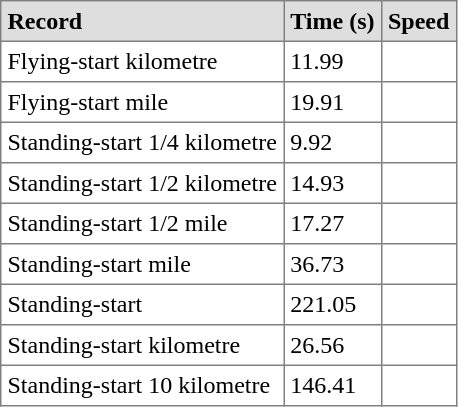<table class="toccolours" border="1" cellpadding="4" style="border-collapse:collapse">
<tr style="background:#dedede;">
<td><strong>Record</strong></td>
<td><strong>Time (s)</strong></td>
<td><strong>Speed </strong></td>
</tr>
<tr valign="top">
<td>Flying-start kilometre</td>
<td>11.99</td>
<td></td>
</tr>
<tr>
<td>Flying-start mile</td>
<td>19.91</td>
<td></td>
</tr>
<tr>
<td>Standing-start 1/4 kilometre</td>
<td>9.92</td>
<td></td>
</tr>
<tr>
<td>Standing-start 1/2 kilometre</td>
<td>14.93</td>
<td></td>
</tr>
<tr>
<td>Standing-start 1/2 mile</td>
<td>17.27</td>
<td></td>
</tr>
<tr>
<td>Standing-start mile</td>
<td>36.73</td>
<td></td>
</tr>
<tr>
<td>Standing-start </td>
<td>221.05</td>
<td></td>
</tr>
<tr>
<td>Standing-start kilometre</td>
<td>26.56</td>
<td></td>
</tr>
<tr>
<td>Standing-start 10 kilometre</td>
<td>146.41</td>
<td></td>
</tr>
</table>
